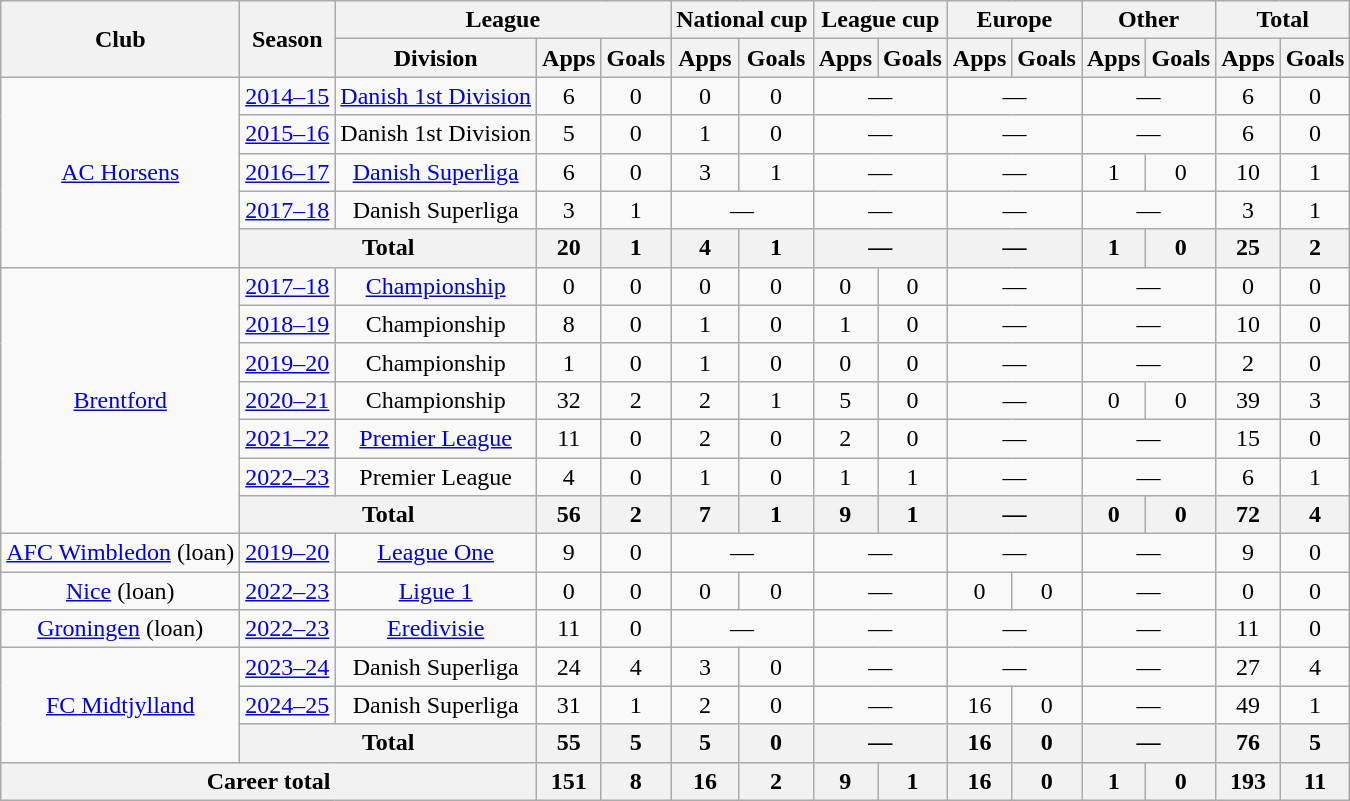<table class="wikitable" style="text-align: center;">
<tr>
<th rowspan="2">Club</th>
<th rowspan="2">Season</th>
<th colspan="3">League</th>
<th colspan="2">National cup</th>
<th colspan="2">League cup</th>
<th colspan="2">Europe</th>
<th colspan="2">Other</th>
<th colspan="2">Total</th>
</tr>
<tr>
<th>Division</th>
<th>Apps</th>
<th>Goals</th>
<th>Apps</th>
<th>Goals</th>
<th>Apps</th>
<th>Goals</th>
<th>Apps</th>
<th>Goals</th>
<th>Apps</th>
<th>Goals</th>
<th>Apps</th>
<th>Goals</th>
</tr>
<tr>
<td rowspan="5"><a href='#'>AC Horsens</a></td>
<td><a href='#'>2014–15</a></td>
<td><a href='#'>Danish 1st Division</a></td>
<td>6</td>
<td>0</td>
<td>0</td>
<td>0</td>
<td colspan="2">—</td>
<td colspan="2">—</td>
<td colspan="2">—</td>
<td>6</td>
<td>0</td>
</tr>
<tr>
<td><a href='#'>2015–16</a></td>
<td>Danish 1st Division</td>
<td>5</td>
<td>0</td>
<td>1</td>
<td>0</td>
<td colspan="2">—</td>
<td colspan="2">—</td>
<td colspan="2">—</td>
<td>6</td>
<td>0</td>
</tr>
<tr>
<td><a href='#'>2016–17</a></td>
<td><a href='#'>Danish Superliga</a></td>
<td>6</td>
<td>0</td>
<td>3</td>
<td>1</td>
<td colspan="2">—</td>
<td colspan="2">—</td>
<td>1</td>
<td>0</td>
<td>10</td>
<td>1</td>
</tr>
<tr>
<td><a href='#'>2017–18</a></td>
<td>Danish Superliga</td>
<td>3</td>
<td>1</td>
<td colspan="2">—</td>
<td colspan="2">—</td>
<td colspan="2">—</td>
<td colspan="2">—</td>
<td>3</td>
<td>1</td>
</tr>
<tr>
<th colspan="2">Total</th>
<th>20</th>
<th>1</th>
<th>4</th>
<th>1</th>
<th colspan="2">—</th>
<th colspan="2">—</th>
<th>1</th>
<th>0</th>
<th>25</th>
<th>2</th>
</tr>
<tr>
<td rowspan="7"><a href='#'>Brentford</a></td>
<td><a href='#'>2017–18</a></td>
<td><a href='#'>Championship</a></td>
<td>0</td>
<td>0</td>
<td>0</td>
<td>0</td>
<td>0</td>
<td>0</td>
<td colspan="2">—</td>
<td colspan="2">—</td>
<td>0</td>
<td>0</td>
</tr>
<tr>
<td><a href='#'>2018–19</a></td>
<td>Championship</td>
<td>8</td>
<td>0</td>
<td>1</td>
<td>0</td>
<td>1</td>
<td>0</td>
<td colspan="2">—</td>
<td colspan="2">—</td>
<td>10</td>
<td>0</td>
</tr>
<tr>
<td><a href='#'>2019–20</a></td>
<td>Championship</td>
<td>1</td>
<td>0</td>
<td>1</td>
<td>0</td>
<td>0</td>
<td>0</td>
<td colspan="2">—</td>
<td colspan="2">—</td>
<td>2</td>
<td>0</td>
</tr>
<tr>
<td><a href='#'>2020–21</a></td>
<td>Championship</td>
<td>32</td>
<td>2</td>
<td>2</td>
<td>1</td>
<td>5</td>
<td>0</td>
<td colspan="2">—</td>
<td>0</td>
<td>0</td>
<td>39</td>
<td>3</td>
</tr>
<tr>
<td><a href='#'>2021–22</a></td>
<td><a href='#'>Premier League</a></td>
<td>11</td>
<td>0</td>
<td>2</td>
<td>0</td>
<td>2</td>
<td>0</td>
<td colspan="2">—</td>
<td colspan="2">—</td>
<td>15</td>
<td>0</td>
</tr>
<tr>
<td><a href='#'>2022–23</a></td>
<td>Premier League</td>
<td>4</td>
<td>0</td>
<td>1</td>
<td>0</td>
<td>1</td>
<td>1</td>
<td colspan="2">—</td>
<td colspan="2">—</td>
<td>6</td>
<td>1</td>
</tr>
<tr>
<th colspan="2">Total</th>
<th>56</th>
<th>2</th>
<th>7</th>
<th>1</th>
<th>9</th>
<th>1</th>
<th colspan="2">—</th>
<th>0</th>
<th>0</th>
<th>72</th>
<th>4</th>
</tr>
<tr>
<td><a href='#'>AFC Wimbledon</a> (loan)</td>
<td><a href='#'>2019–20</a></td>
<td><a href='#'>League One</a></td>
<td>9</td>
<td>0</td>
<td colspan="2">—</td>
<td colspan="2">—</td>
<td colspan="2">—</td>
<td colspan="2">—</td>
<td>9</td>
<td>0</td>
</tr>
<tr>
<td><a href='#'>Nice</a> (loan)</td>
<td><a href='#'>2022–23</a></td>
<td><a href='#'>Ligue 1</a></td>
<td>0</td>
<td>0</td>
<td>0</td>
<td>0</td>
<td colspan="2">—</td>
<td>0</td>
<td>0</td>
<td colspan="2">—</td>
<td>0</td>
<td>0</td>
</tr>
<tr>
<td><a href='#'>Groningen</a> (loan)</td>
<td><a href='#'>2022–23</a></td>
<td><a href='#'>Eredivisie</a></td>
<td>11</td>
<td>0</td>
<td colspan="2">—</td>
<td colspan="2">—</td>
<td colspan="2">—</td>
<td colspan="2">—</td>
<td>11</td>
<td>0</td>
</tr>
<tr>
<td rowspan="3"><a href='#'>FC Midtjylland</a></td>
<td><a href='#'>2023–24</a></td>
<td>Danish Superliga</td>
<td>24</td>
<td>4</td>
<td>3</td>
<td>0</td>
<td colspan="2">—</td>
<td colspan="2">—</td>
<td colspan="2">—</td>
<td>27</td>
<td>4</td>
</tr>
<tr>
<td><a href='#'>2024–25</a></td>
<td>Danish Superliga</td>
<td>31</td>
<td>1</td>
<td>2</td>
<td>0</td>
<td colspan="2">—</td>
<td>16</td>
<td>0</td>
<td colspan="2">—</td>
<td>49</td>
<td>1</td>
</tr>
<tr>
<th colspan="2">Total</th>
<th>55</th>
<th>5</th>
<th>5</th>
<th>0</th>
<th colspan="2">—</th>
<th>16</th>
<th>0</th>
<th colspan="2">—</th>
<th>76</th>
<th>5</th>
</tr>
<tr>
<th colspan="3">Career total</th>
<th>151</th>
<th>8</th>
<th>16</th>
<th>2</th>
<th>9</th>
<th>1</th>
<th>16</th>
<th>0</th>
<th>1</th>
<th>0</th>
<th>193</th>
<th>11</th>
</tr>
</table>
